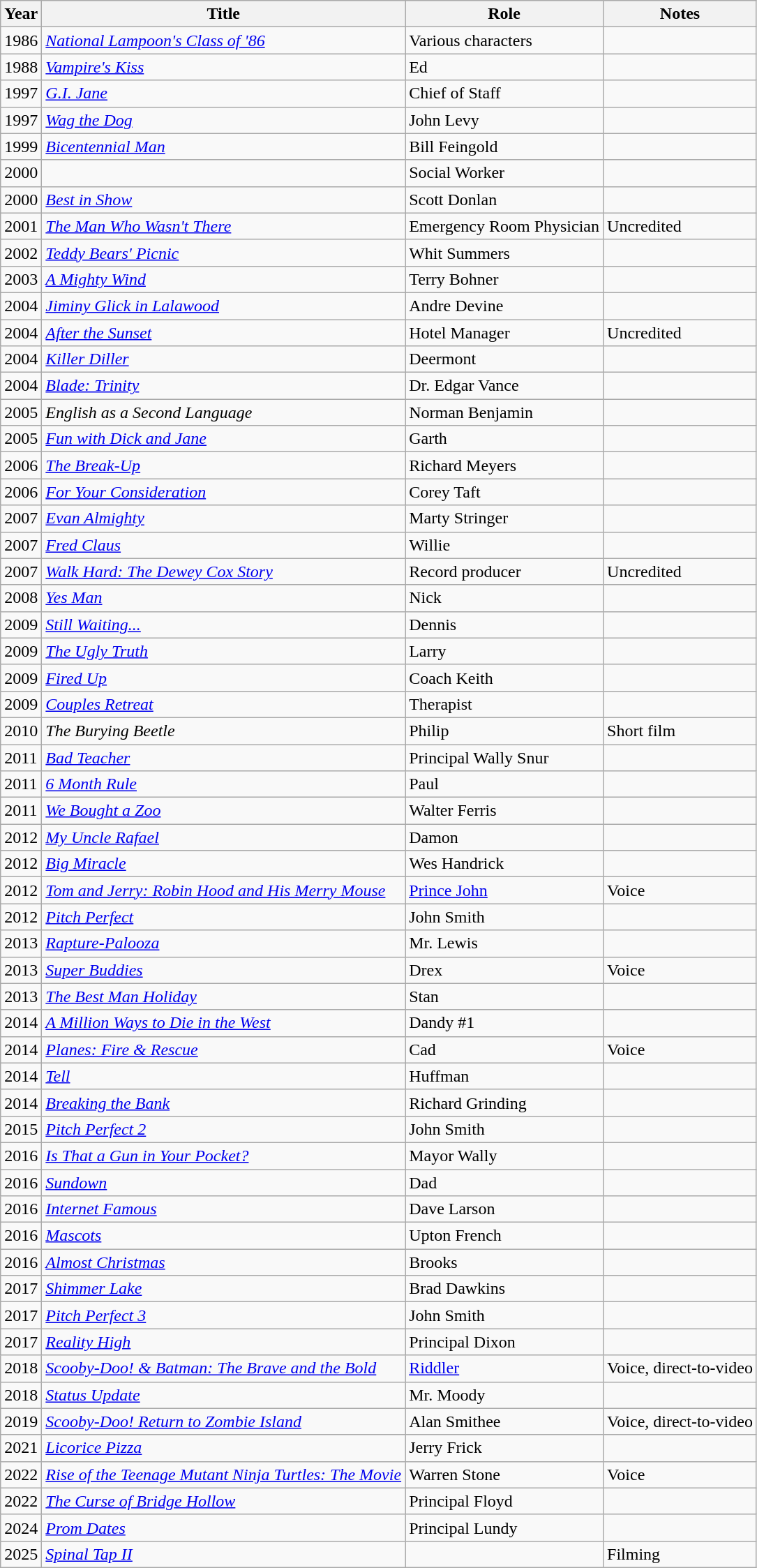<table class="wikitable sortable">
<tr>
<th>Year</th>
<th>Title</th>
<th>Role</th>
<th>Notes</th>
</tr>
<tr>
<td>1986</td>
<td><em><a href='#'>National Lampoon's Class of '86</a></em></td>
<td>Various characters</td>
<td></td>
</tr>
<tr>
<td>1988</td>
<td><em><a href='#'>Vampire's Kiss</a></em></td>
<td>Ed</td>
<td></td>
</tr>
<tr>
<td>1997</td>
<td><em><a href='#'>G.I. Jane</a></em></td>
<td>Chief of Staff</td>
<td></td>
</tr>
<tr>
<td>1997</td>
<td><em><a href='#'>Wag the Dog</a></em></td>
<td>John Levy</td>
<td></td>
</tr>
<tr>
<td>1999</td>
<td><em><a href='#'>Bicentennial Man</a></em></td>
<td>Bill Feingold</td>
<td></td>
</tr>
<tr>
<td>2000</td>
<td><em></em></td>
<td>Social Worker</td>
<td></td>
</tr>
<tr>
<td>2000</td>
<td><em><a href='#'>Best in Show</a></em></td>
<td>Scott Donlan</td>
<td></td>
</tr>
<tr>
<td>2001</td>
<td><em><a href='#'>The Man Who Wasn't There</a></em></td>
<td>Emergency Room Physician</td>
<td>Uncredited</td>
</tr>
<tr>
<td>2002</td>
<td><em><a href='#'>Teddy Bears' Picnic</a></em></td>
<td>Whit Summers</td>
<td></td>
</tr>
<tr>
<td>2003</td>
<td><em><a href='#'>A Mighty Wind</a></em></td>
<td>Terry Bohner</td>
<td></td>
</tr>
<tr>
<td>2004</td>
<td><em><a href='#'>Jiminy Glick in Lalawood</a></em></td>
<td>Andre Devine</td>
<td></td>
</tr>
<tr>
<td>2004</td>
<td><em><a href='#'>After the Sunset</a></em></td>
<td>Hotel Manager</td>
<td>Uncredited</td>
</tr>
<tr>
<td>2004</td>
<td><em><a href='#'>Killer Diller</a></em></td>
<td>Deermont</td>
<td></td>
</tr>
<tr>
<td>2004</td>
<td><em><a href='#'>Blade: Trinity</a></em></td>
<td>Dr. Edgar Vance</td>
</tr>
<tr>
<td>2005</td>
<td><em>English as a Second Language</em></td>
<td>Norman Benjamin</td>
<td></td>
</tr>
<tr>
<td>2005</td>
<td><em><a href='#'>Fun with Dick and Jane</a></em></td>
<td>Garth</td>
<td></td>
</tr>
<tr>
<td>2006</td>
<td><em><a href='#'>The Break-Up</a></em></td>
<td>Richard Meyers</td>
<td></td>
</tr>
<tr>
<td>2006</td>
<td><em><a href='#'>For Your Consideration</a></em></td>
<td>Corey Taft</td>
<td></td>
</tr>
<tr>
<td>2007</td>
<td><em><a href='#'>Evan Almighty</a></em></td>
<td>Marty Stringer</td>
<td></td>
</tr>
<tr>
<td>2007</td>
<td><em><a href='#'>Fred Claus</a></em></td>
<td>Willie</td>
<td></td>
</tr>
<tr>
<td>2007</td>
<td><em><a href='#'>Walk Hard: The Dewey Cox Story</a></em></td>
<td>Record producer</td>
<td>Uncredited</td>
</tr>
<tr>
<td>2008</td>
<td><em><a href='#'>Yes Man</a></em></td>
<td>Nick</td>
<td></td>
</tr>
<tr>
<td>2009</td>
<td><em><a href='#'>Still Waiting...</a></em></td>
<td>Dennis</td>
<td></td>
</tr>
<tr>
<td>2009</td>
<td><em><a href='#'>The Ugly Truth</a></em></td>
<td>Larry</td>
<td></td>
</tr>
<tr>
<td>2009</td>
<td><em><a href='#'>Fired Up</a></em></td>
<td>Coach Keith</td>
<td></td>
</tr>
<tr>
<td>2009</td>
<td><em><a href='#'>Couples Retreat</a></em></td>
<td>Therapist</td>
<td></td>
</tr>
<tr>
<td>2010</td>
<td><em>The Burying Beetle</em></td>
<td>Philip</td>
<td>Short film</td>
</tr>
<tr>
<td>2011</td>
<td><em><a href='#'>Bad Teacher</a></em></td>
<td>Principal Wally Snur</td>
<td></td>
</tr>
<tr>
<td>2011</td>
<td><em><a href='#'>6 Month Rule</a></em></td>
<td>Paul</td>
<td></td>
</tr>
<tr>
<td>2011</td>
<td><em><a href='#'>We Bought a Zoo</a></em></td>
<td>Walter Ferris</td>
<td></td>
</tr>
<tr>
<td>2012</td>
<td><em><a href='#'>My Uncle Rafael</a></em></td>
<td>Damon</td>
<td></td>
</tr>
<tr>
<td>2012</td>
<td><em><a href='#'>Big Miracle</a></em></td>
<td>Wes Handrick</td>
<td></td>
</tr>
<tr>
<td>2012</td>
<td><em><a href='#'>Tom and Jerry: Robin Hood and His Merry Mouse</a></em></td>
<td><a href='#'>Prince John</a></td>
<td>Voice</td>
</tr>
<tr>
<td>2012</td>
<td><em><a href='#'>Pitch Perfect</a></em></td>
<td>John Smith</td>
<td></td>
</tr>
<tr>
<td>2013</td>
<td><em><a href='#'>Rapture-Palooza</a></em></td>
<td>Mr. Lewis</td>
<td></td>
</tr>
<tr>
<td>2013</td>
<td><em><a href='#'>Super Buddies</a></em></td>
<td>Drex</td>
<td>Voice</td>
</tr>
<tr>
<td>2013</td>
<td><em><a href='#'>The Best Man Holiday</a></em></td>
<td>Stan</td>
<td></td>
</tr>
<tr>
<td>2014</td>
<td><em><a href='#'>A Million Ways to Die in the West</a></em></td>
<td>Dandy #1</td>
<td></td>
</tr>
<tr>
<td>2014</td>
<td><em><a href='#'>Planes: Fire & Rescue</a></em></td>
<td>Cad</td>
<td>Voice</td>
</tr>
<tr>
<td>2014</td>
<td><em><a href='#'>Tell</a></em></td>
<td>Huffman</td>
<td></td>
</tr>
<tr>
<td>2014</td>
<td><em><a href='#'>Breaking the Bank</a></em></td>
<td>Richard Grinding</td>
<td></td>
</tr>
<tr>
<td>2015</td>
<td><em><a href='#'>Pitch Perfect 2</a></em></td>
<td>John Smith</td>
<td></td>
</tr>
<tr>
<td>2016</td>
<td><em><a href='#'>Is That a Gun in Your Pocket?</a></em></td>
<td>Mayor Wally</td>
<td></td>
</tr>
<tr>
<td>2016</td>
<td><em><a href='#'>Sundown</a></em></td>
<td>Dad</td>
<td></td>
</tr>
<tr>
<td>2016</td>
<td><em><a href='#'>Internet Famous</a></em></td>
<td>Dave Larson</td>
<td></td>
</tr>
<tr>
<td>2016</td>
<td><em><a href='#'>Mascots</a></em></td>
<td>Upton French</td>
<td></td>
</tr>
<tr>
<td>2016</td>
<td><em><a href='#'>Almost Christmas</a></em></td>
<td>Brooks</td>
<td></td>
</tr>
<tr>
<td>2017</td>
<td><em><a href='#'>Shimmer Lake</a></em></td>
<td>Brad Dawkins</td>
<td></td>
</tr>
<tr>
<td>2017</td>
<td><em><a href='#'>Pitch Perfect 3</a></em></td>
<td>John Smith</td>
<td></td>
</tr>
<tr>
<td>2017</td>
<td><em><a href='#'>Reality High</a></em></td>
<td>Principal Dixon</td>
<td></td>
</tr>
<tr>
<td>2018</td>
<td><em><a href='#'>Scooby-Doo! & Batman: The Brave and the Bold</a></em></td>
<td><a href='#'>Riddler</a></td>
<td>Voice, direct-to-video</td>
</tr>
<tr>
<td>2018</td>
<td><em><a href='#'>Status Update</a></em></td>
<td>Mr. Moody</td>
<td></td>
</tr>
<tr>
<td>2019</td>
<td><em><a href='#'>Scooby-Doo! Return to Zombie Island</a></em></td>
<td>Alan Smithee</td>
<td>Voice, direct-to-video</td>
</tr>
<tr>
<td>2021</td>
<td><em><a href='#'>Licorice Pizza</a></em></td>
<td>Jerry Frick</td>
<td></td>
</tr>
<tr>
<td>2022</td>
<td><em><a href='#'>Rise of the Teenage Mutant Ninja Turtles: The Movie</a></em></td>
<td>Warren Stone</td>
<td>Voice</td>
</tr>
<tr>
<td>2022</td>
<td><em><a href='#'>The Curse of Bridge Hollow</a></em></td>
<td>Principal Floyd</td>
<td></td>
</tr>
<tr>
<td>2024</td>
<td><em><a href='#'>Prom Dates</a></em></td>
<td>Principal Lundy</td>
<td></td>
</tr>
<tr>
<td>2025</td>
<td><em><a href='#'>Spinal Tap II</a></em></td>
<td></td>
<td>Filming</td>
</tr>
</table>
